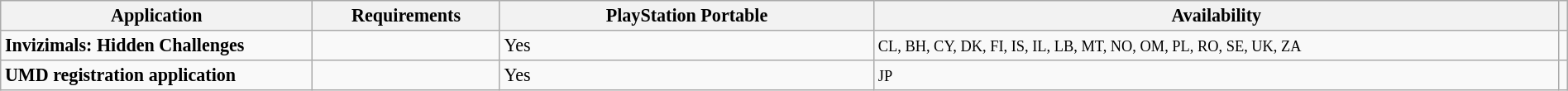<table class="wikitable sortable" style="width:100%; font-size:92%;">
<tr>
<th style="width:20%;">Application</th>
<th style="width:12%;">Requirements</th>
<th style="width:24%;">PlayStation Portable</th>
<th style="width:44%;">Availability</th>
<th class="unsortable"></th>
</tr>
<tr>
<td style="width: 240px;"><strong>Invizimals: Hidden Challenges</strong></td>
<td style="width: 120px;"></td>
<td> Yes</td>
<td><small>CL, BH, CY, DK, FI, IS, IL, LB, MT, NO, OM, PL, RO, SE, UK, ZA</small></td>
<td></td>
</tr>
<tr>
<td style="width: 240px;"><strong>UMD registration application</strong></td>
<td style="width: 120px;"></td>
<td> Yes</td>
<td><small>JP</small></td>
<td></td>
</tr>
</table>
